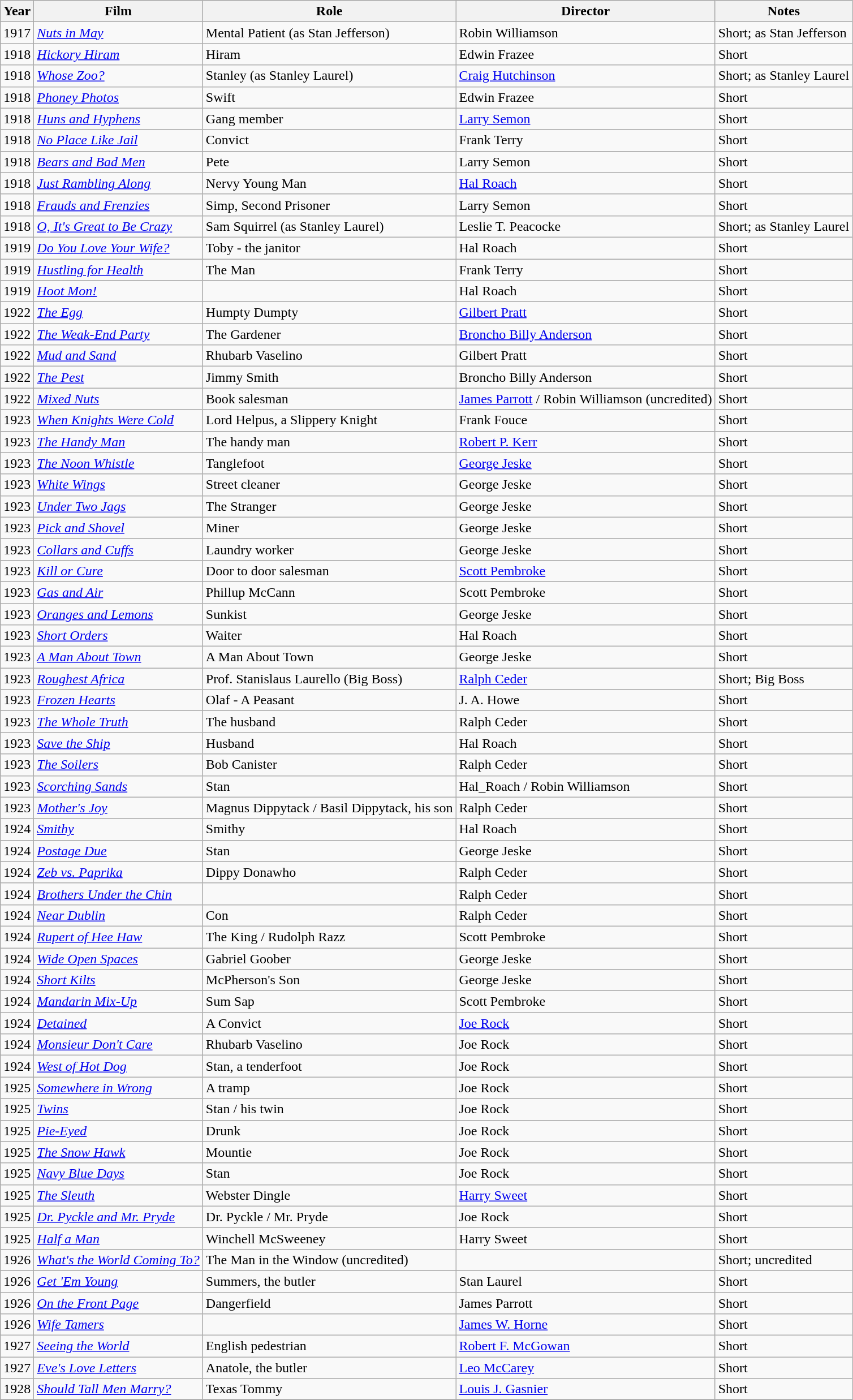<table class="wikitable sortable">
<tr>
<th>Year</th>
<th>Film</th>
<th>Role</th>
<th>Director</th>
<th class="unsortable">Notes</th>
</tr>
<tr>
<td>1917</td>
<td><em><a href='#'>Nuts in May</a></em></td>
<td>Mental Patient (as Stan Jefferson)</td>
<td>Robin Williamson</td>
<td>Short; as Stan Jefferson</td>
</tr>
<tr>
<td>1918</td>
<td><em><a href='#'>Hickory Hiram</a></em></td>
<td>Hiram</td>
<td>Edwin Frazee</td>
<td>Short</td>
</tr>
<tr>
<td>1918</td>
<td><em><a href='#'>Whose Zoo?</a></em></td>
<td>Stanley (as Stanley Laurel)</td>
<td><a href='#'>Craig Hutchinson</a></td>
<td>Short; as Stanley Laurel</td>
</tr>
<tr>
<td>1918</td>
<td><em><a href='#'>Phoney Photos</a></em></td>
<td>Swift</td>
<td>Edwin Frazee</td>
<td>Short</td>
</tr>
<tr>
<td>1918</td>
<td><em><a href='#'>Huns and Hyphens</a></em></td>
<td>Gang member</td>
<td><a href='#'>Larry Semon</a></td>
<td>Short</td>
</tr>
<tr>
<td>1918</td>
<td><em><a href='#'>No Place Like Jail</a></em></td>
<td>Convict</td>
<td>Frank Terry</td>
<td>Short</td>
</tr>
<tr>
<td>1918</td>
<td><em><a href='#'>Bears and Bad Men</a></em></td>
<td>Pete</td>
<td>Larry Semon</td>
<td>Short</td>
</tr>
<tr>
<td>1918</td>
<td><em><a href='#'>Just Rambling Along</a></em></td>
<td>Nervy Young Man</td>
<td><a href='#'>Hal Roach</a></td>
<td>Short</td>
</tr>
<tr>
<td>1918</td>
<td><em><a href='#'>Frauds and Frenzies</a></em></td>
<td>Simp, Second Prisoner</td>
<td>Larry Semon</td>
<td>Short</td>
</tr>
<tr>
<td>1918</td>
<td><em><a href='#'>O, It's Great to Be Crazy</a></em></td>
<td>Sam Squirrel (as Stanley Laurel)</td>
<td>Leslie T. Peacocke</td>
<td>Short; as Stanley Laurel</td>
</tr>
<tr>
<td>1919</td>
<td><em><a href='#'>Do You Love Your Wife?</a></em></td>
<td>Toby - the janitor</td>
<td>Hal Roach</td>
<td>Short</td>
</tr>
<tr>
<td>1919</td>
<td><em><a href='#'>Hustling for Health</a></em></td>
<td>The Man</td>
<td>Frank Terry</td>
<td>Short</td>
</tr>
<tr>
<td>1919</td>
<td><em><a href='#'>Hoot Mon!</a></em></td>
<td></td>
<td>Hal Roach</td>
<td>Short</td>
</tr>
<tr>
<td>1922</td>
<td><em><a href='#'>The Egg</a></em></td>
<td>Humpty Dumpty</td>
<td><a href='#'>Gilbert Pratt</a></td>
<td>Short</td>
</tr>
<tr>
<td>1922</td>
<td><em><a href='#'>The Weak-End Party</a></em></td>
<td>The Gardener</td>
<td><a href='#'>Broncho Billy Anderson</a></td>
<td>Short</td>
</tr>
<tr>
<td>1922</td>
<td><em><a href='#'>Mud and Sand</a></em></td>
<td>Rhubarb Vaselino</td>
<td>Gilbert Pratt</td>
<td>Short</td>
</tr>
<tr>
<td>1922</td>
<td><em><a href='#'>The Pest</a></em></td>
<td>Jimmy Smith</td>
<td>Broncho Billy Anderson</td>
<td>Short</td>
</tr>
<tr>
<td>1922</td>
<td><em><a href='#'>Mixed Nuts</a></em></td>
<td>Book salesman</td>
<td><a href='#'>James Parrott</a> / Robin Williamson (uncredited)</td>
<td>Short</td>
</tr>
<tr>
<td>1923</td>
<td><em><a href='#'>When Knights Were Cold</a></em></td>
<td>Lord Helpus, a Slippery Knight</td>
<td>Frank Fouce</td>
<td>Short</td>
</tr>
<tr>
<td>1923</td>
<td><em><a href='#'>The Handy Man</a></em></td>
<td>The handy man</td>
<td><a href='#'>Robert P. Kerr</a></td>
<td>Short</td>
</tr>
<tr>
<td>1923</td>
<td><em><a href='#'>The Noon Whistle</a></em></td>
<td>Tanglefoot</td>
<td><a href='#'>George Jeske</a></td>
<td>Short</td>
</tr>
<tr>
<td>1923</td>
<td><em><a href='#'>White Wings</a></em></td>
<td>Street cleaner</td>
<td>George Jeske</td>
<td>Short</td>
</tr>
<tr>
<td>1923</td>
<td><em><a href='#'>Under Two Jags</a></em></td>
<td>The Stranger</td>
<td>George Jeske</td>
<td>Short</td>
</tr>
<tr>
<td>1923</td>
<td><em><a href='#'>Pick and Shovel</a></em></td>
<td>Miner</td>
<td>George Jeske</td>
<td>Short</td>
</tr>
<tr>
<td>1923</td>
<td><em><a href='#'>Collars and Cuffs</a></em></td>
<td>Laundry worker</td>
<td>George Jeske</td>
<td>Short</td>
</tr>
<tr>
<td>1923</td>
<td><em><a href='#'>Kill or Cure</a></em></td>
<td>Door to door salesman</td>
<td><a href='#'>Scott Pembroke</a></td>
<td>Short</td>
</tr>
<tr>
<td>1923</td>
<td><em><a href='#'>Gas and Air</a></em></td>
<td>Phillup McCann</td>
<td>Scott Pembroke</td>
<td>Short</td>
</tr>
<tr>
<td>1923</td>
<td><em><a href='#'>Oranges and Lemons</a></em></td>
<td>Sunkist</td>
<td>George Jeske</td>
<td>Short</td>
</tr>
<tr>
<td>1923</td>
<td><em><a href='#'>Short Orders</a></em></td>
<td>Waiter</td>
<td>Hal Roach</td>
<td>Short</td>
</tr>
<tr>
<td>1923</td>
<td><em><a href='#'>A Man About Town</a></em></td>
<td>A Man About Town</td>
<td>George Jeske</td>
<td>Short</td>
</tr>
<tr>
<td>1923</td>
<td><em><a href='#'>Roughest Africa</a></em></td>
<td>Prof. Stanislaus Laurello (Big Boss)</td>
<td><a href='#'>Ralph Ceder</a></td>
<td>Short; Big Boss</td>
</tr>
<tr>
<td>1923</td>
<td><em><a href='#'>Frozen Hearts</a></em></td>
<td>Olaf - A Peasant</td>
<td>J. A. Howe</td>
<td>Short</td>
</tr>
<tr>
<td>1923</td>
<td><em><a href='#'>The Whole Truth</a></em></td>
<td>The husband</td>
<td>Ralph Ceder</td>
<td>Short</td>
</tr>
<tr>
<td>1923</td>
<td><em><a href='#'>Save the Ship</a></em></td>
<td>Husband</td>
<td>Hal Roach</td>
<td>Short</td>
</tr>
<tr>
<td>1923</td>
<td><em><a href='#'>The Soilers</a></em></td>
<td>Bob Canister</td>
<td>Ralph Ceder</td>
<td>Short</td>
</tr>
<tr>
<td>1923</td>
<td><em><a href='#'>Scorching Sands</a></em></td>
<td>Stan</td>
<td>Hal_Roach / Robin Williamson</td>
<td>Short</td>
</tr>
<tr>
<td>1923</td>
<td><em><a href='#'>Mother's Joy</a></em></td>
<td>Magnus Dippytack / Basil Dippytack, his son</td>
<td>Ralph Ceder</td>
<td>Short</td>
</tr>
<tr>
<td>1924</td>
<td><em><a href='#'>Smithy</a></em></td>
<td>Smithy</td>
<td>Hal Roach</td>
<td>Short</td>
</tr>
<tr>
<td>1924</td>
<td><em><a href='#'>Postage Due</a></em></td>
<td>Stan</td>
<td>George Jeske</td>
<td>Short</td>
</tr>
<tr>
<td>1924</td>
<td><em><a href='#'>Zeb vs. Paprika</a></em></td>
<td>Dippy Donawho</td>
<td>Ralph Ceder</td>
<td>Short</td>
</tr>
<tr>
<td>1924</td>
<td><em><a href='#'>Brothers Under the Chin</a></em></td>
<td></td>
<td>Ralph Ceder</td>
<td>Short</td>
</tr>
<tr>
<td>1924</td>
<td><em><a href='#'>Near Dublin</a></em></td>
<td>Con</td>
<td>Ralph Ceder</td>
<td>Short</td>
</tr>
<tr>
<td>1924</td>
<td><em><a href='#'>Rupert of Hee Haw</a></em></td>
<td>The King / Rudolph Razz</td>
<td>Scott Pembroke</td>
<td>Short</td>
</tr>
<tr>
<td>1924</td>
<td><em><a href='#'>Wide Open Spaces</a></em></td>
<td>Gabriel Goober</td>
<td>George Jeske</td>
<td>Short</td>
</tr>
<tr>
<td>1924</td>
<td><em><a href='#'>Short Kilts</a></em></td>
<td>McPherson's Son</td>
<td>George Jeske</td>
<td>Short</td>
</tr>
<tr>
<td>1924</td>
<td><em><a href='#'>Mandarin Mix-Up</a></em></td>
<td>Sum Sap</td>
<td>Scott Pembroke</td>
<td>Short</td>
</tr>
<tr>
<td>1924</td>
<td><em><a href='#'>Detained</a></em></td>
<td>A Convict</td>
<td><a href='#'>Joe Rock</a></td>
<td>Short</td>
</tr>
<tr>
<td>1924</td>
<td><em><a href='#'>Monsieur Don't Care</a></em></td>
<td>Rhubarb Vaselino</td>
<td>Joe Rock</td>
<td>Short</td>
</tr>
<tr>
<td>1924</td>
<td><em><a href='#'>West of Hot Dog</a></em></td>
<td>Stan, a tenderfoot</td>
<td>Joe Rock</td>
<td>Short</td>
</tr>
<tr>
<td>1925</td>
<td><em><a href='#'>Somewhere in Wrong</a></em></td>
<td>A tramp</td>
<td>Joe Rock</td>
<td>Short</td>
</tr>
<tr>
<td>1925</td>
<td><em><a href='#'>Twins</a></em></td>
<td>Stan / his twin</td>
<td>Joe Rock</td>
<td>Short</td>
</tr>
<tr>
<td>1925</td>
<td><em><a href='#'>Pie-Eyed</a></em></td>
<td>Drunk</td>
<td>Joe Rock</td>
<td>Short</td>
</tr>
<tr>
<td>1925</td>
<td><em><a href='#'>The Snow Hawk</a></em></td>
<td>Mountie</td>
<td>Joe Rock</td>
<td>Short</td>
</tr>
<tr>
<td>1925</td>
<td><em><a href='#'>Navy Blue Days</a></em></td>
<td>Stan</td>
<td>Joe Rock</td>
<td>Short</td>
</tr>
<tr>
<td>1925</td>
<td><em><a href='#'>The Sleuth</a></em></td>
<td>Webster Dingle</td>
<td><a href='#'>Harry Sweet</a></td>
<td>Short</td>
</tr>
<tr>
<td>1925</td>
<td><em><a href='#'>Dr. Pyckle and Mr. Pryde</a></em></td>
<td>Dr. Pyckle / Mr. Pryde</td>
<td>Joe Rock</td>
<td>Short</td>
</tr>
<tr>
<td>1925</td>
<td><em><a href='#'>Half a Man</a></em></td>
<td>Winchell McSweeney</td>
<td>Harry Sweet</td>
<td>Short</td>
</tr>
<tr>
<td>1926</td>
<td><em><a href='#'>What's the World Coming To?</a></em></td>
<td>The Man in the Window (uncredited)</td>
<td></td>
<td>Short; uncredited</td>
</tr>
<tr>
<td>1926</td>
<td><em><a href='#'>Get 'Em Young</a></em></td>
<td>Summers, the butler</td>
<td>Stan Laurel</td>
<td>Short</td>
</tr>
<tr>
<td>1926</td>
<td><em><a href='#'>On the Front Page</a></em></td>
<td>Dangerfield</td>
<td>James Parrott</td>
<td>Short</td>
</tr>
<tr>
<td>1926</td>
<td><em><a href='#'>Wife Tamers</a></em></td>
<td></td>
<td><a href='#'>James W. Horne</a></td>
<td>Short</td>
</tr>
<tr>
<td>1927</td>
<td><em><a href='#'>Seeing the World</a></em></td>
<td>English pedestrian</td>
<td><a href='#'>Robert F. McGowan</a></td>
<td>Short</td>
</tr>
<tr>
<td>1927</td>
<td><em><a href='#'>Eve's Love Letters</a></em></td>
<td>Anatole, the butler</td>
<td><a href='#'>Leo McCarey</a></td>
<td>Short</td>
</tr>
<tr>
<td>1928</td>
<td><em><a href='#'>Should Tall Men Marry?</a></em></td>
<td>Texas Tommy</td>
<td><a href='#'>Louis J. Gasnier</a></td>
<td>Short</td>
</tr>
<tr>
</tr>
</table>
